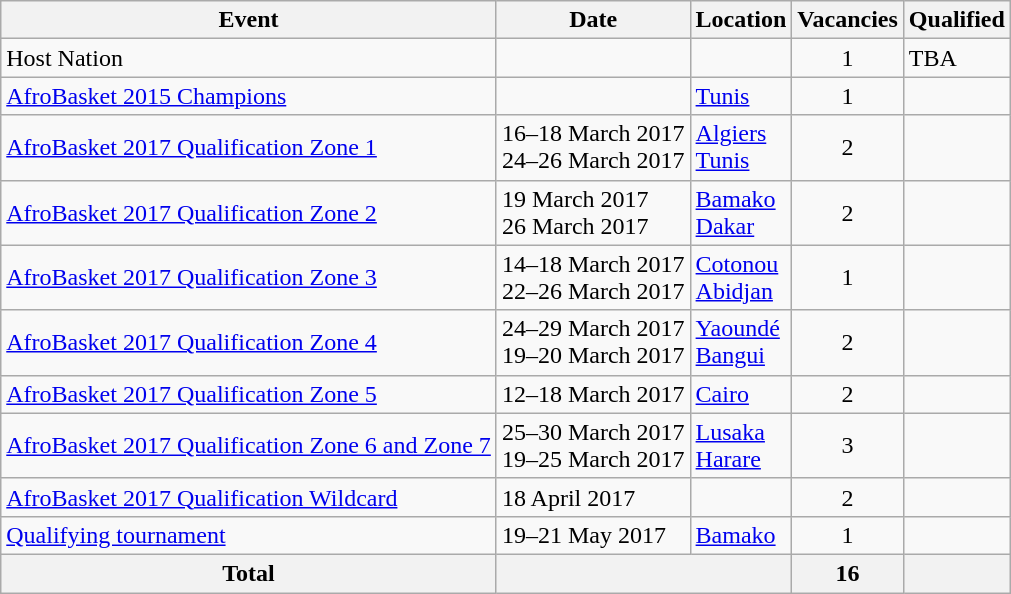<table class="wikitable">
<tr>
<th>Event</th>
<th>Date</th>
<th>Location</th>
<th>Vacancies</th>
<th>Qualified</th>
</tr>
<tr>
<td>Host Nation</td>
<td></td>
<td></td>
<td align=center>1</td>
<td>TBA</td>
</tr>
<tr>
<td><a href='#'>AfroBasket 2015 Champions</a></td>
<td></td>
<td> <a href='#'>Tunis</a></td>
<td align=center>1</td>
<td></td>
</tr>
<tr>
<td><a href='#'>AfroBasket 2017 Qualification Zone 1</a></td>
<td>16–18 March 2017<br>24–26 March 2017</td>
<td> <a href='#'>Algiers</a><br> <a href='#'>Tunis</a></td>
<td align=center>2</td>
<td><br></td>
</tr>
<tr>
<td><a href='#'>AfroBasket 2017 Qualification Zone 2</a></td>
<td>19 March 2017<br>26 March 2017</td>
<td> <a href='#'>Bamako</a><br> <a href='#'>Dakar</a></td>
<td align=center>2</td>
<td><br></td>
</tr>
<tr>
<td><a href='#'>AfroBasket 2017 Qualification Zone 3</a></td>
<td>14–18 March 2017<br>22–26 March 2017</td>
<td> <a href='#'>Cotonou</a><br> <a href='#'>Abidjan</a></td>
<td align=center>1</td>
<td></td>
</tr>
<tr>
<td><a href='#'>AfroBasket 2017 Qualification Zone 4</a></td>
<td>24–29 March 2017<br>19–20 March 2017</td>
<td> <a href='#'>Yaoundé</a><br> <a href='#'>Bangui</a></td>
<td align=center>2</td>
<td><br></td>
</tr>
<tr>
<td><a href='#'>AfroBasket 2017 Qualification Zone 5</a></td>
<td>12–18 March 2017</td>
<td> <a href='#'>Cairo</a></td>
<td align=center>2</td>
<td><br></td>
</tr>
<tr>
<td><a href='#'>AfroBasket 2017 Qualification Zone 6 and Zone 7</a></td>
<td>25–30 March 2017<br>19–25 March 2017</td>
<td> <a href='#'>Lusaka</a><br> <a href='#'>Harare</a></td>
<td align=center>3</td>
<td><br><br></td>
</tr>
<tr>
<td><a href='#'>AfroBasket 2017 Qualification Wildcard</a></td>
<td>18 April 2017</td>
<td></td>
<td align=center>2</td>
<td><br></td>
</tr>
<tr>
<td><a href='#'>Qualifying tournament</a></td>
<td>19–21 May 2017</td>
<td> <a href='#'>Bamako</a></td>
<td align=center>1</td>
<td></td>
</tr>
<tr>
<th>Total</th>
<th colspan="2"></th>
<th>16</th>
<th></th>
</tr>
</table>
